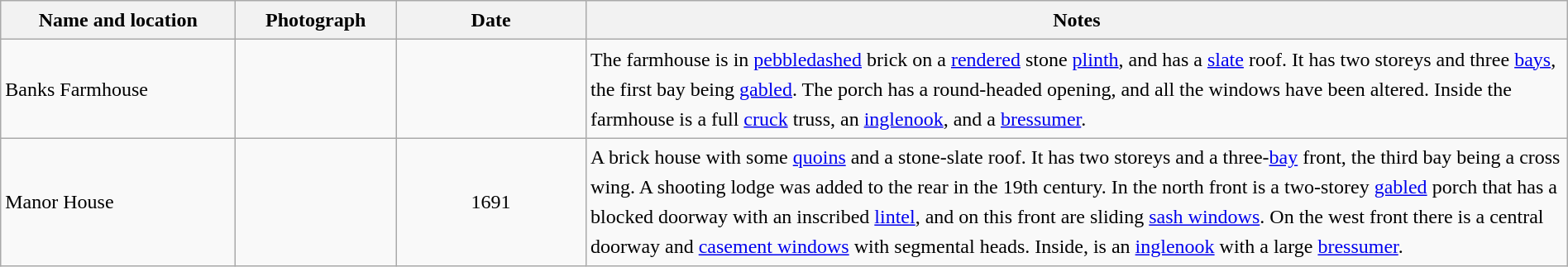<table class="wikitable sortable plainrowheaders" style="width:100%;border:0px;text-align:left;line-height:150%;">
<tr>
<th scope="col"  style="width:150px">Name and location</th>
<th scope="col"  style="width:100px" class="unsortable">Photograph</th>
<th scope="col"  style="width:120px">Date</th>
<th scope="col"  style="width:650px" class="unsortable">Notes</th>
</tr>
<tr>
<td>Banks Farmhouse<br><small></small></td>
<td></td>
<td align="center"></td>
<td>The farmhouse is in <a href='#'>pebbledashed</a> brick on a <a href='#'>rendered</a> stone <a href='#'>plinth</a>, and has a <a href='#'>slate</a> roof.  It has two storeys and three <a href='#'>bays</a>, the first bay being <a href='#'>gabled</a>.  The porch has a round-headed opening, and all the windows have been altered.  Inside the farmhouse is a full <a href='#'>cruck</a> truss, an <a href='#'>inglenook</a>, and a <a href='#'>bressumer</a>.</td>
</tr>
<tr>
<td>Manor House<br><small></small></td>
<td></td>
<td align="center">1691</td>
<td>A brick house with some <a href='#'>quoins</a> and a stone-slate roof.  It has two storeys and a three-<a href='#'>bay</a> front, the third bay being a cross wing.  A shooting lodge was added to the rear in the 19th century. In the north front is a two-storey <a href='#'>gabled</a> porch that has a blocked doorway with an inscribed <a href='#'>lintel</a>, and on this front are sliding <a href='#'>sash windows</a>.  On the west front there is a central doorway and <a href='#'>casement windows</a> with segmental heads.  Inside, is an <a href='#'>inglenook</a> with a large <a href='#'>bressumer</a>.</td>
</tr>
<tr>
</tr>
</table>
